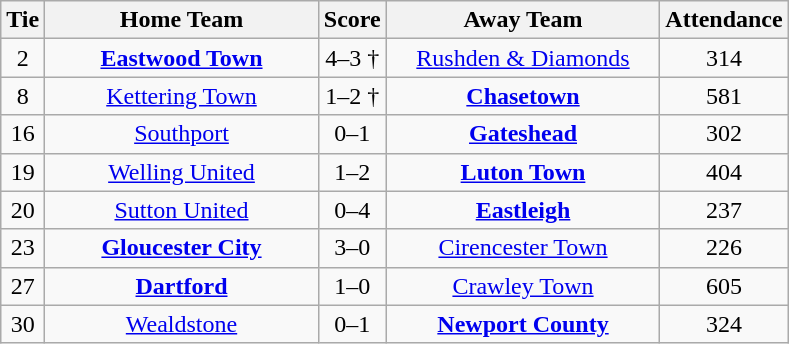<table class="wikitable" style="text-align:center;">
<tr>
<th width=20>Tie</th>
<th width=175>Home Team</th>
<th width=20>Score</th>
<th width=175>Away Team</th>
<th width=20>Attendance</th>
</tr>
<tr>
<td>2</td>
<td><strong><a href='#'>Eastwood Town</a></strong></td>
<td>4–3 †</td>
<td><a href='#'>Rushden & Diamonds</a></td>
<td>314</td>
</tr>
<tr>
<td>8</td>
<td><a href='#'>Kettering Town</a></td>
<td>1–2 †</td>
<td><strong><a href='#'>Chasetown</a></strong></td>
<td>581</td>
</tr>
<tr>
<td>16</td>
<td><a href='#'>Southport</a></td>
<td>0–1</td>
<td><strong><a href='#'>Gateshead</a></strong></td>
<td>302</td>
</tr>
<tr>
<td>19</td>
<td><a href='#'>Welling United</a></td>
<td>1–2</td>
<td><strong><a href='#'>Luton Town</a></strong></td>
<td>404</td>
</tr>
<tr>
<td>20</td>
<td><a href='#'>Sutton United</a></td>
<td>0–4</td>
<td><strong><a href='#'>Eastleigh</a></strong></td>
<td>237</td>
</tr>
<tr>
<td>23</td>
<td><strong><a href='#'>Gloucester City</a></strong></td>
<td>3–0</td>
<td><a href='#'>Cirencester Town</a></td>
<td>226</td>
</tr>
<tr>
<td>27</td>
<td><strong><a href='#'>Dartford</a></strong></td>
<td>1–0</td>
<td><a href='#'>Crawley Town</a></td>
<td>605</td>
</tr>
<tr>
<td>30</td>
<td><a href='#'>Wealdstone</a></td>
<td>0–1</td>
<td><strong><a href='#'>Newport County</a></strong></td>
<td>324</td>
</tr>
</table>
